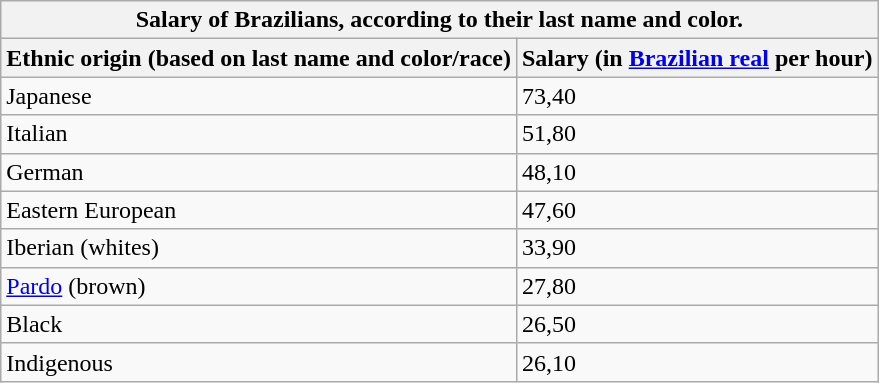<table class="wikitable">
<tr>
<th colspan="4">Salary of Brazilians, according to their last name and color.</th>
</tr>
<tr>
<th><strong>Ethnic origin (based on last name and color/race)</strong></th>
<th><strong>Salary (in <a href='#'>Brazilian real</a> per hour)</strong></th>
</tr>
<tr>
<td>Japanese</td>
<td>73,40</td>
</tr>
<tr>
<td>Italian</td>
<td>51,80</td>
</tr>
<tr>
<td>German</td>
<td>48,10</td>
</tr>
<tr>
<td>Eastern European</td>
<td>47,60</td>
</tr>
<tr>
<td>Iberian (whites)</td>
<td>33,90</td>
</tr>
<tr>
<td><a href='#'>Pardo</a> (brown)</td>
<td>27,80</td>
</tr>
<tr>
<td>Black</td>
<td>26,50</td>
</tr>
<tr>
<td>Indigenous</td>
<td>26,10</td>
</tr>
</table>
